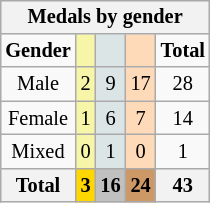<table class="wikitable" style="font-size:85%; float:right">
<tr style="background:#efefef;">
<th colspan=5><strong>Medals by gender</strong></th>
</tr>
<tr align=center>
<td><strong>Gender</strong></td>
<td style="background:#f7f6a8;"></td>
<td style="background:#dce5e5;"></td>
<td style="background:#ffdab9;"></td>
<td><strong>Total</strong></td>
</tr>
<tr align=center>
<td>Male</td>
<td style="background:#F7F6A8;">2</td>
<td style="background:#DCE5E5;">9</td>
<td style="background:#FFDAB9;">17</td>
<td>28</td>
</tr>
<tr align=center>
<td>Female</td>
<td style="background:#F7F6A8;">1</td>
<td style="background:#DCE5E5;">6</td>
<td style="background:#FFDAB9;">7</td>
<td>14</td>
</tr>
<tr align=center>
<td>Mixed</td>
<td style="background:#F7F6A8;">0</td>
<td style="background:#DCE5E5;">1</td>
<td style="background:#FFDAB9;">0</td>
<td>1</td>
</tr>
<tr align=center>
<th><strong>Total</strong></th>
<th style="background:gold;"><strong>3</strong></th>
<th style="background:silver;"><strong>16</strong></th>
<th style="background:#c96;"><strong>24</strong></th>
<th><strong>43</strong></th>
</tr>
</table>
